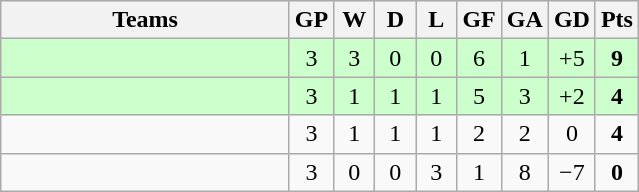<table class="wikitable">
<tr align=center bgcolor=#efefef>
<th width=185>Teams</th>
<th width=20>GP</th>
<th width=20>W</th>
<th width=20>D</th>
<th width=20>L</th>
<th width=20>GF</th>
<th width=20>GA</th>
<th width=20>GD</th>
<th width=20>Pts</th>
</tr>
<tr align=center style="background:#ccffcc;">
<td style="text-align:left;"></td>
<td>3</td>
<td>3</td>
<td>0</td>
<td>0</td>
<td>6</td>
<td>1</td>
<td>+5</td>
<td><strong>9</strong></td>
</tr>
<tr align=center style="background:#ccffcc;">
<td style="text-align:left;"></td>
<td>3</td>
<td>1</td>
<td>1</td>
<td>1</td>
<td>5</td>
<td>3</td>
<td>+2</td>
<td><strong>4</strong></td>
</tr>
<tr align=center>
<td style="text-align:left;"></td>
<td>3</td>
<td>1</td>
<td>1</td>
<td>1</td>
<td>2</td>
<td>2</td>
<td>0</td>
<td><strong>4</strong></td>
</tr>
<tr align=center>
<td style="text-align:left;"></td>
<td>3</td>
<td>0</td>
<td>0</td>
<td>3</td>
<td>1</td>
<td>8</td>
<td>−7</td>
<td><strong>0</strong></td>
</tr>
</table>
